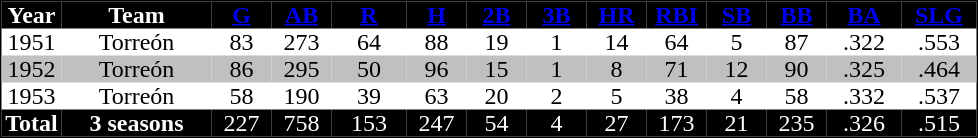<table cellspacing="0" cellpadding="0" align="center" style="border: 1px black solid;">
<tr style="background-color:black; color:white; text-align:center;">
<td width="40"><strong>Year</strong></td>
<td width="100"><strong>Team</strong></td>
<td width="40"><strong><a href='#'><span>G</span></a></strong></td>
<td width="40"><strong><a href='#'><span>AB</span></a></strong></td>
<td width="50"><strong><a href='#'><span>R</span></a></strong></td>
<td width="40"><strong><a href='#'><span>H</span></a></strong></td>
<td width="40"><strong><a href='#'><span>2B</span></a></strong></td>
<td width="40"><strong><a href='#'><span>3B</span></a></strong></td>
<td width="40"><strong><a href='#'><span>HR</span></a></strong></td>
<td width="40"><strong><a href='#'><span>RBI</span></a></strong></td>
<td width="40"><strong><a href='#'><span>SB</span></a></strong></td>
<td width="40"><strong><a href='#'><span>BB</span></a></strong></td>
<td width="50"><strong><a href='#'><span>BA</span></a></strong></td>
<td width="50"><strong><a href='#'><span>SLG</span></a></strong></td>
</tr>
<tr style="text-align:center;">
<td>1951</td>
<td>Torreón</td>
<td>83</td>
<td>273</td>
<td>64</td>
<td>88</td>
<td>19</td>
<td>1</td>
<td>14</td>
<td>64</td>
<td>5</td>
<td>87</td>
<td>.322</td>
<td>.553</td>
</tr>
<tr style="background-color:silver; text-align:center;">
<td>1952</td>
<td>Torreón</td>
<td>86</td>
<td>295</td>
<td>50</td>
<td>96</td>
<td>15</td>
<td>1</td>
<td>8</td>
<td>71</td>
<td>12</td>
<td>90</td>
<td>.325</td>
<td>.464</td>
</tr>
<tr style="text-align:center;">
<td>1953</td>
<td>Torreón</td>
<td>58</td>
<td>190</td>
<td>39</td>
<td>63</td>
<td>20</td>
<td>2</td>
<td>5</td>
<td>38</td>
<td>4</td>
<td>58</td>
<td>.332</td>
<td>.537</td>
</tr>
<tr style="background-color:black; color:white; text-align:center;">
<td><strong>Total</strong></td>
<td><strong>3 seasons</strong></td>
<td>227</td>
<td>758</td>
<td>153</td>
<td>247</td>
<td>54</td>
<td>4</td>
<td>27</td>
<td>173</td>
<td>21</td>
<td>235</td>
<td>.326</td>
<td>.515</td>
</tr>
<tr>
</tr>
</table>
